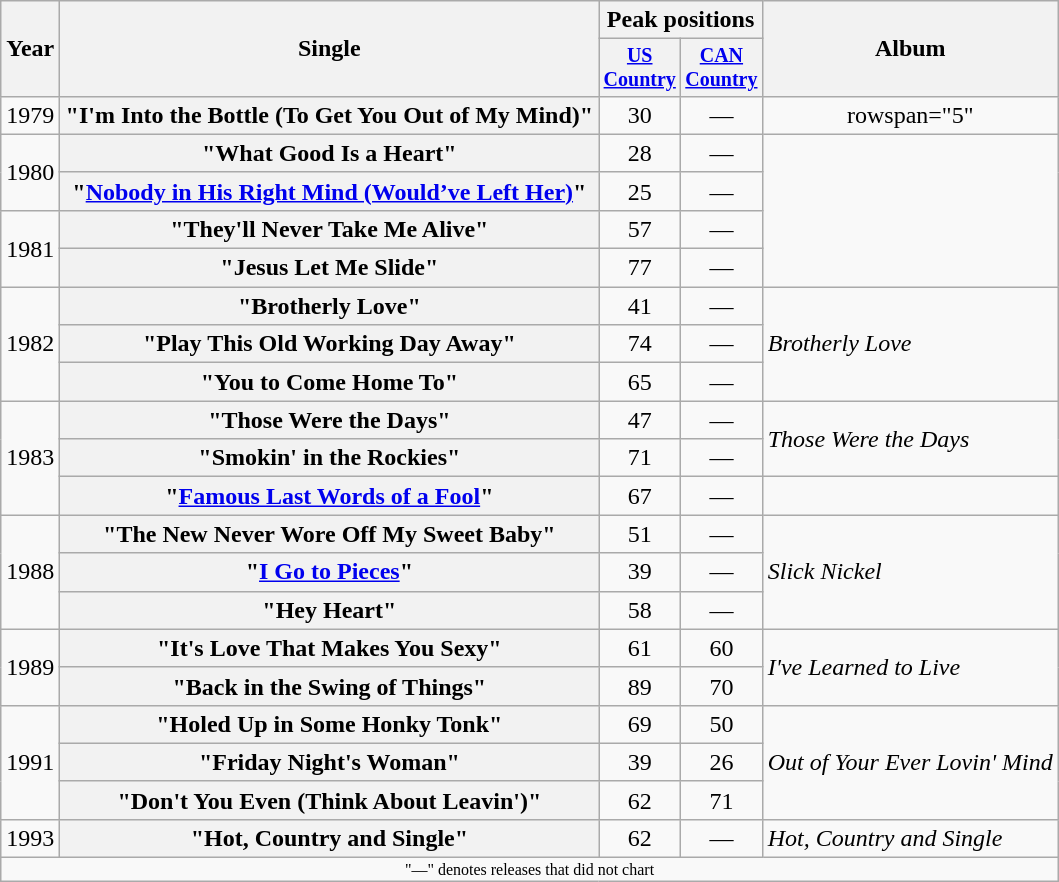<table class="wikitable plainrowheaders" style="text-align:center;">
<tr>
<th rowspan="2">Year</th>
<th rowspan="2" style="width:22em;">Single</th>
<th colspan="2">Peak positions</th>
<th rowspan="2">Album</th>
</tr>
<tr style="font-size:smaller;">
<th style="width:40px;"><a href='#'>US Country</a><br></th>
<th style="width:40px;"><a href='#'>CAN Country</a><br></th>
</tr>
<tr>
<td>1979</td>
<th scope="row">"I'm Into the Bottle (To Get You Out of My Mind)"</th>
<td>30</td>
<td>—</td>
<td>rowspan="5" </td>
</tr>
<tr>
<td rowspan="2">1980</td>
<th scope="row">"What Good Is a Heart"</th>
<td>28</td>
<td>—</td>
</tr>
<tr>
<th scope="row">"<a href='#'>Nobody in His Right Mind (Would’ve Left Her)</a>"</th>
<td>25</td>
<td>—</td>
</tr>
<tr>
<td rowspan="2">1981</td>
<th scope="row">"They'll Never Take Me Alive"</th>
<td>57</td>
<td>—</td>
</tr>
<tr>
<th scope="row">"Jesus Let Me Slide"</th>
<td>77</td>
<td>—</td>
</tr>
<tr>
<td rowspan="3">1982</td>
<th scope="row">"Brotherly Love" </th>
<td>41</td>
<td>—</td>
<td style="text-align:left;" rowspan="3"><em>Brotherly Love</em></td>
</tr>
<tr>
<th scope="row">"Play This Old Working Day Away"</th>
<td>74</td>
<td>—</td>
</tr>
<tr>
<th scope="row">"You to Come Home To"</th>
<td>65</td>
<td>—</td>
</tr>
<tr>
<td rowspan="3">1983</td>
<th scope="row">"Those Were the Days" </th>
<td>47</td>
<td>—</td>
<td style="text-align:left;" rowspan="2"><em>Those Were the Days</em></td>
</tr>
<tr>
<th scope="row">"Smokin' in the Rockies" </th>
<td>71</td>
<td>—</td>
</tr>
<tr>
<th scope="row">"<a href='#'>Famous Last Words of a Fool</a>"</th>
<td>67</td>
<td>—</td>
<td></td>
</tr>
<tr>
<td rowspan="3">1988</td>
<th scope="row">"The New Never Wore Off My Sweet Baby"</th>
<td>51</td>
<td>—</td>
<td style="text-align:left;" rowspan="3"><em>Slick Nickel</em></td>
</tr>
<tr>
<th scope="row">"<a href='#'>I Go to Pieces</a>"</th>
<td>39</td>
<td>—</td>
</tr>
<tr>
<th scope="row">"Hey Heart"</th>
<td>58</td>
<td>—</td>
</tr>
<tr>
<td rowspan="2">1989</td>
<th scope="row">"It's Love That Makes You Sexy"</th>
<td>61</td>
<td>60</td>
<td style="text-align:left;" rowspan="2"><em>I've Learned to Live</em></td>
</tr>
<tr>
<th scope="row">"Back in the Swing of Things"</th>
<td>89</td>
<td>70</td>
</tr>
<tr>
<td rowspan="3">1991</td>
<th scope="row">"Holed Up in Some Honky Tonk"</th>
<td>69</td>
<td>50</td>
<td style="text-align:left;" rowspan="3"><em>Out of Your Ever Lovin' Mind</em></td>
</tr>
<tr>
<th scope="row">"Friday Night's Woman"</th>
<td>39</td>
<td>26</td>
</tr>
<tr>
<th scope="row">"Don't You Even (Think About Leavin')"</th>
<td>62</td>
<td>71</td>
</tr>
<tr>
<td>1993</td>
<th scope="row">"Hot, Country and Single"</th>
<td>62</td>
<td>—</td>
<td style="text-align:left;"><em>Hot, Country and Single</em></td>
</tr>
<tr>
<td colspan="5" style="font-size:8pt">"—" denotes releases that did not chart</td>
</tr>
</table>
